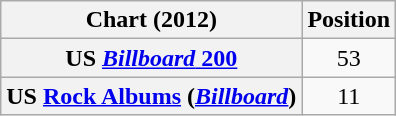<table class="wikitable plainrowheaders" style="text-align:center">
<tr>
<th>Chart (2012)</th>
<th>Position</th>
</tr>
<tr>
<th scope="row">US <a href='#'><em>Billboard</em> 200</a></th>
<td>53</td>
</tr>
<tr>
<th scope="row">US <a href='#'>Rock Albums</a> (<em><a href='#'>Billboard</a></em>)</th>
<td>11</td>
</tr>
</table>
